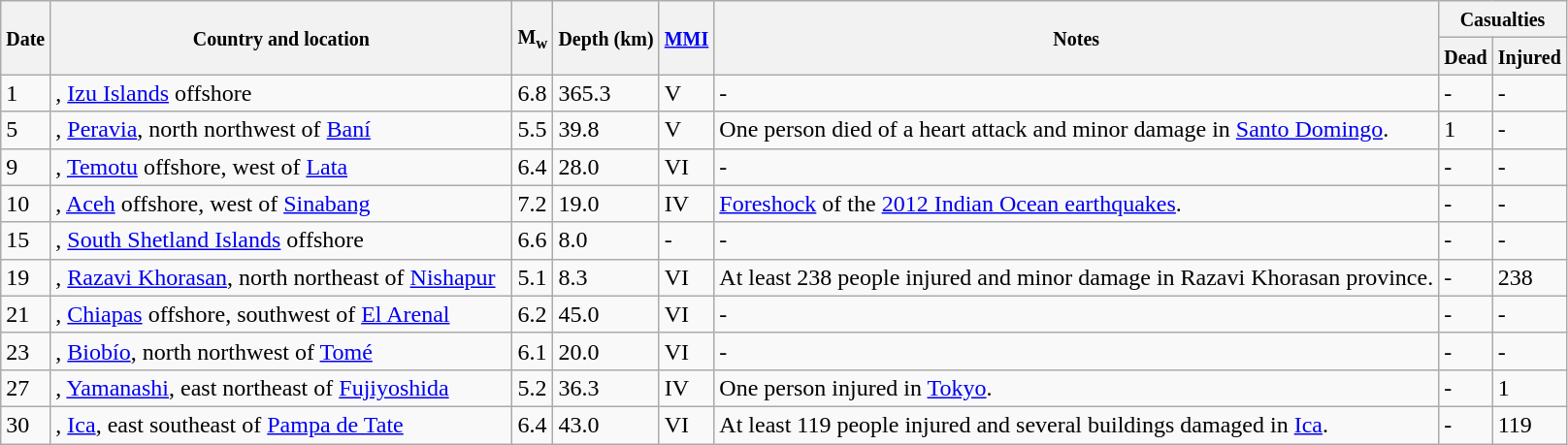<table class="wikitable sortable" style="border:1px black; margin-left:1em;">
<tr>
<th rowspan="2"><small>Date</small></th>
<th rowspan="2" style="width: 310px"><small>Country and location</small></th>
<th rowspan="2"><small>M<sub>w</sub></small></th>
<th rowspan="2"><small>Depth (km)</small></th>
<th rowspan="2"><small><a href='#'>MMI</a></small></th>
<th rowspan="2" class="unsortable"><small>Notes</small></th>
<th colspan="2"><small>Casualties</small></th>
</tr>
<tr>
<th><small>Dead</small></th>
<th><small>Injured</small></th>
</tr>
<tr>
<td>1</td>
<td>, <a href='#'>Izu Islands</a> offshore</td>
<td>6.8</td>
<td>365.3</td>
<td>V</td>
<td>-</td>
<td>-</td>
<td>-</td>
</tr>
<tr>
<td>5</td>
<td>, <a href='#'>Peravia</a>,  north northwest of <a href='#'>Baní</a></td>
<td>5.5</td>
<td>39.8</td>
<td>V</td>
<td>One person died of a heart attack and minor damage in <a href='#'>Santo Domingo</a>.</td>
<td>1</td>
<td>-</td>
</tr>
<tr>
<td>9</td>
<td>, <a href='#'>Temotu</a> offshore,  west of <a href='#'>Lata</a></td>
<td>6.4</td>
<td>28.0</td>
<td>VI</td>
<td>-</td>
<td>-</td>
<td>-</td>
</tr>
<tr>
<td>10</td>
<td>, <a href='#'>Aceh</a> offshore,  west of <a href='#'>Sinabang</a></td>
<td>7.2</td>
<td>19.0</td>
<td>IV</td>
<td><a href='#'>Foreshock</a> of the <a href='#'>2012 Indian Ocean earthquakes</a>.</td>
<td>-</td>
<td>-</td>
</tr>
<tr>
<td>15</td>
<td>, <a href='#'>South Shetland Islands</a> offshore</td>
<td>6.6</td>
<td>8.0</td>
<td>-</td>
<td>-</td>
<td>-</td>
<td>-</td>
</tr>
<tr>
<td>19</td>
<td>, <a href='#'>Razavi Khorasan</a>,  north northeast of <a href='#'>Nishapur</a></td>
<td>5.1</td>
<td>8.3</td>
<td>VI</td>
<td>At least 238 people injured and minor damage in Razavi Khorasan province.</td>
<td>-</td>
<td>238</td>
</tr>
<tr>
<td>21</td>
<td>, <a href='#'>Chiapas</a> offshore,  southwest of <a href='#'>El Arenal</a></td>
<td>6.2</td>
<td>45.0</td>
<td>VI</td>
<td>-</td>
<td>-</td>
<td>-</td>
</tr>
<tr>
<td>23</td>
<td>, <a href='#'>Biobío</a>,  north northwest of <a href='#'>Tomé</a></td>
<td>6.1</td>
<td>20.0</td>
<td>VI</td>
<td>-</td>
<td>-</td>
<td>-</td>
</tr>
<tr>
<td>27</td>
<td>, <a href='#'>Yamanashi</a>,  east northeast of <a href='#'>Fujiyoshida</a></td>
<td>5.2</td>
<td>36.3</td>
<td>IV</td>
<td>One person injured in <a href='#'>Tokyo</a>.</td>
<td>-</td>
<td>1</td>
</tr>
<tr>
<td>30</td>
<td>, <a href='#'>Ica</a>,  east southeast of <a href='#'>Pampa de Tate</a></td>
<td>6.4</td>
<td>43.0</td>
<td>VI</td>
<td>At least 119 people injured and several buildings damaged in <a href='#'>Ica</a>.</td>
<td>-</td>
<td>119</td>
</tr>
<tr>
</tr>
</table>
